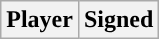<table class="wikitable sortable sortable">
<tr>
<th>Player</th>
<th>Signed</th>
</tr>
</table>
